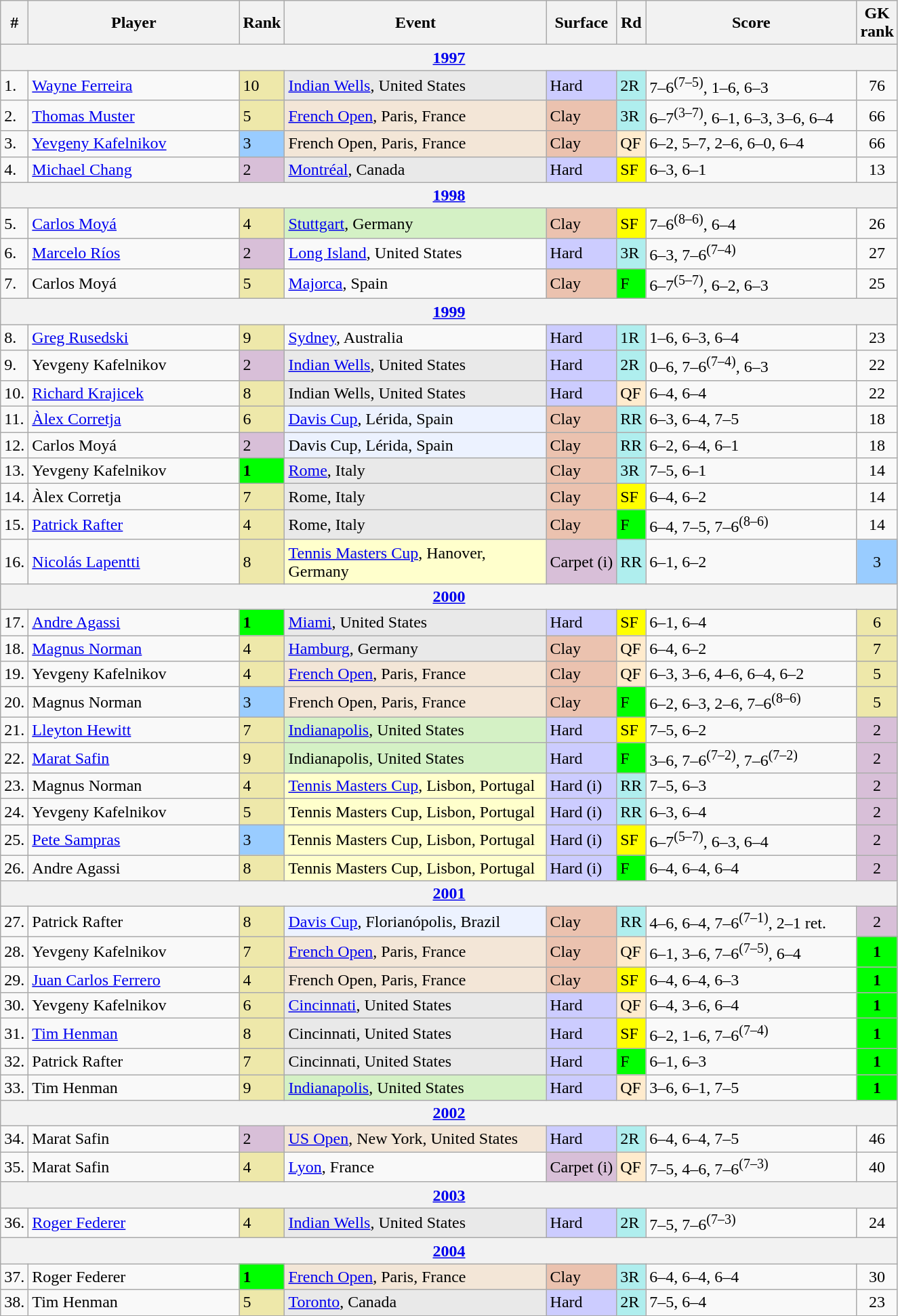<table class="wikitable sortable">
<tr>
<th>#</th>
<th width="200">Player</th>
<th>Rank</th>
<th width="250">Event</th>
<th>Surface</th>
<th>Rd</th>
<th width="200">Score</th>
<th>GK<br>rank</th>
</tr>
<tr>
<th colspan="8"><a href='#'>1997</a></th>
</tr>
<tr>
<td>1.</td>
<td> <a href='#'>Wayne Ferreira</a></td>
<td bgcolor="EEE8AA">10</td>
<td bgcolor="e9e9e9"><a href='#'>Indian Wells</a>, United States</td>
<td style="background:#ccf;">Hard</td>
<td bgcolor="afeeee">2R</td>
<td>7–6<sup>(7–5)</sup>, 1–6, 6–3</td>
<td style="text-align:center">76</td>
</tr>
<tr>
<td>2.</td>
<td> <a href='#'>Thomas Muster</a></td>
<td bgcolor="EEE8AA">5</td>
<td bgcolor="f3e6d7"><a href='#'>French Open</a>, Paris, France</td>
<td bgcolor="EBC2AF">Clay</td>
<td bgcolor="afeeee">3R</td>
<td>6–7<sup>(3–7)</sup>, 6–1, 6–3, 3–6, 6–4</td>
<td style="text-align:center">66</td>
</tr>
<tr>
<td>3.</td>
<td> <a href='#'>Yevgeny Kafelnikov</a></td>
<td style="background:#9cf;">3</td>
<td bgcolor="f3e6d7">French Open, Paris, France</td>
<td bgcolor="EBC2AF">Clay</td>
<td bgcolor="ffebcd">QF</td>
<td>6–2, 5–7, 2–6, 6–0, 6–4</td>
<td style="text-align:center">66</td>
</tr>
<tr>
<td>4.</td>
<td> <a href='#'>Michael Chang</a></td>
<td style="background:thistle;">2</td>
<td bgcolor="e9e9e9"><a href='#'>Montréal</a>, Canada</td>
<td style="background:#ccf;">Hard</td>
<td bgcolor="yellow">SF</td>
<td>6–3, 6–1</td>
<td style="text-align:center">13</td>
</tr>
<tr>
<th colspan="8"><a href='#'>1998</a></th>
</tr>
<tr>
<td>5.</td>
<td> <a href='#'>Carlos Moyá</a></td>
<td bgcolor="EEE8AA">4</td>
<td bgcolor="d4f1c5"><a href='#'>Stuttgart</a>, Germany</td>
<td bgcolor="EBC2AF">Clay</td>
<td bgcolor="yellow">SF</td>
<td>7–6<sup>(8–6)</sup>, 6–4</td>
<td style="text-align:center">26</td>
</tr>
<tr>
<td>6.</td>
<td> <a href='#'>Marcelo Ríos</a></td>
<td style="background:thistle;">2</td>
<td><a href='#'>Long Island</a>, United States</td>
<td style="background:#ccf;">Hard</td>
<td bgcolor="afeeee">3R</td>
<td>6–3, 7–6<sup>(7–4)</sup></td>
<td style="text-align:center">27</td>
</tr>
<tr>
<td>7.</td>
<td> Carlos Moyá</td>
<td bgcolor="EEE8AA">5</td>
<td><a href='#'>Majorca</a>, Spain</td>
<td bgcolor="EBC2AF">Clay</td>
<td bgcolor="lime">F</td>
<td>6–7<sup>(5–7)</sup>, 6–2, 6–3</td>
<td style="text-align:center">25</td>
</tr>
<tr>
<th colspan="8"><a href='#'>1999</a></th>
</tr>
<tr>
<td>8.</td>
<td> <a href='#'>Greg Rusedski</a></td>
<td bgcolor="EEE8AA">9</td>
<td><a href='#'>Sydney</a>, Australia</td>
<td style="background:#ccf;">Hard</td>
<td bgcolor="afeeee">1R</td>
<td>1–6, 6–3, 6–4</td>
<td style="text-align:center">23</td>
</tr>
<tr>
<td>9.</td>
<td> Yevgeny Kafelnikov</td>
<td style="background:thistle;">2</td>
<td bgcolor="e9e9e9"><a href='#'>Indian Wells</a>, United States</td>
<td style="background:#ccf;">Hard</td>
<td bgcolor="afeeee">2R</td>
<td>0–6, 7–6<sup>(7–4)</sup>, 6–3</td>
<td style="text-align:center">22</td>
</tr>
<tr>
<td>10.</td>
<td> <a href='#'>Richard Krajicek</a></td>
<td bgcolor="EEE8AA">8</td>
<td bgcolor="e9e9e9">Indian Wells, United States</td>
<td style="background:#ccf;">Hard</td>
<td bgcolor="ffebcd">QF</td>
<td>6–4, 6–4</td>
<td style="text-align:center">22</td>
</tr>
<tr>
<td>11.</td>
<td> <a href='#'>Àlex Corretja</a></td>
<td bgcolor="EEE8AA">6</td>
<td bgcolor="ECF2FF"><a href='#'>Davis Cup</a>, Lérida, Spain</td>
<td bgcolor="EBC2AF">Clay</td>
<td bgcolor="afeeee">RR</td>
<td>6–3, 6–4, 7–5</td>
<td style="text-align:center">18</td>
</tr>
<tr>
<td>12.</td>
<td> Carlos Moyá</td>
<td bgcolor="thistle">2</td>
<td bgcolor="ECF2FF">Davis Cup, Lérida, Spain</td>
<td bgcolor="EBC2AF">Clay</td>
<td bgcolor="afeeee">RR</td>
<td>6–2, 6–4, 6–1</td>
<td style="text-align:center">18</td>
</tr>
<tr>
<td>13.</td>
<td> Yevgeny Kafelnikov</td>
<td bgcolor="lime"><strong>1</strong></td>
<td bgcolor="e9e9e9"><a href='#'>Rome</a>, Italy</td>
<td bgcolor="EBC2AF">Clay</td>
<td bgcolor="afeeee">3R</td>
<td>7–5, 6–1</td>
<td style="text-align:center">14</td>
</tr>
<tr>
<td>14.</td>
<td> Àlex Corretja</td>
<td bgcolor="EEE8AA">7</td>
<td bgcolor="e9e9e9">Rome, Italy</td>
<td bgcolor="EBC2AF">Clay</td>
<td bgcolor="yellow">SF</td>
<td>6–4, 6–2</td>
<td style="text-align:center">14</td>
</tr>
<tr>
<td>15.</td>
<td> <a href='#'>Patrick Rafter</a></td>
<td bgcolor="EEE8AA">4</td>
<td bgcolor="e9e9e9">Rome, Italy</td>
<td bgcolor="EBC2AF">Clay</td>
<td bgcolor="lime">F</td>
<td>6–4, 7–5, 7–6<sup>(8–6)</sup></td>
<td style="text-align:center">14</td>
</tr>
<tr>
<td>16.</td>
<td> <a href='#'>Nicolás Lapentti</a></td>
<td bgcolor="EEE8AA">8</td>
<td bgcolor="ffffcc"><a href='#'>Tennis Masters Cup</a>, Hanover, Germany</td>
<td style="background:thistle;">Carpet (i)</td>
<td bgcolor="afeeee">RR</td>
<td>6–1, 6–2</td>
<td style="text-align:center; background:#9cf;">3</td>
</tr>
<tr>
<th colspan="8"><a href='#'>2000</a></th>
</tr>
<tr>
<td>17.</td>
<td> <a href='#'>Andre Agassi</a></td>
<td bgcolor="lime"><strong>1</strong></td>
<td bgcolor="e9e9e9"><a href='#'>Miami</a>, United States</td>
<td style="background:#ccf;">Hard</td>
<td bgcolor="yellow">SF</td>
<td>6–1, 6–4</td>
<td style="text-align:center" bgcolor="EEE8AA">6</td>
</tr>
<tr>
<td>18.</td>
<td> <a href='#'>Magnus Norman</a></td>
<td bgcolor="EEE8AA">4</td>
<td bgcolor="e9e9e9"><a href='#'>Hamburg</a>, Germany</td>
<td bgcolor="EBC2AF">Clay</td>
<td bgcolor="ffebcd">QF</td>
<td>6–4, 6–2</td>
<td style="text-align:center" bgcolor="EEE8AA">7</td>
</tr>
<tr>
<td>19.</td>
<td> Yevgeny Kafelnikov</td>
<td bgcolor="EEE8AA">4</td>
<td bgcolor="f3e6d7"><a href='#'>French Open</a>, Paris, France</td>
<td bgcolor="EBC2AF">Clay</td>
<td bgcolor="ffebcd">QF</td>
<td>6–3, 3–6, 4–6, 6–4, 6–2</td>
<td style="text-align:center; background:#eee8aa;">5</td>
</tr>
<tr>
<td>20.</td>
<td> Magnus Norman</td>
<td bgcolor="#9cf">3</td>
<td bgcolor="f3e6d7">French Open, Paris, France</td>
<td bgcolor="EBC2AF">Clay</td>
<td bgcolor="lime">F</td>
<td>6–2, 6–3, 2–6, 7–6<sup>(8–6)</sup></td>
<td style="text-align:center; background:#eee8aa;">5</td>
</tr>
<tr>
<td>21.</td>
<td> <a href='#'>Lleyton Hewitt</a></td>
<td bgcolor="EEE8AA">7</td>
<td bgcolor="d4f1c5"><a href='#'>Indianapolis</a>, United States</td>
<td style="background:#ccf;">Hard</td>
<td bgcolor="yellow">SF</td>
<td>7–5, 6–2</td>
<td style="text-align:center" bgcolor="thistle">2</td>
</tr>
<tr>
<td>22.</td>
<td> <a href='#'>Marat Safin</a></td>
<td bgcolor="EEE8AA">9</td>
<td bgcolor="d4f1c5">Indianapolis, United States</td>
<td style="background:#ccf;">Hard</td>
<td bgcolor="lime">F</td>
<td>3–6, 7–6<sup>(7–2)</sup>, 7–6<sup>(7–2)</sup></td>
<td style="text-align:center" bgcolor="thistle">2</td>
</tr>
<tr>
<td>23.</td>
<td> Magnus Norman</td>
<td bgcolor="EEE8AA">4</td>
<td bgcolor="ffffcc"><a href='#'>Tennis Masters Cup</a>, Lisbon, Portugal</td>
<td bgcolor="CCCCFF">Hard (i)</td>
<td bgcolor="afeeee">RR</td>
<td>7–5, 6–3</td>
<td style="text-align:center" bgcolor="thistle">2</td>
</tr>
<tr>
<td>24.</td>
<td> Yevgeny Kafelnikov</td>
<td bgcolor="EEE8AA">5</td>
<td bgcolor="ffffcc">Tennis Masters Cup, Lisbon, Portugal</td>
<td bgcolor="CCCCFF">Hard (i)</td>
<td bgcolor="afeeee">RR</td>
<td>6–3, 6–4</td>
<td style="text-align:center" bgcolor="thistle">2</td>
</tr>
<tr>
<td>25.</td>
<td> <a href='#'>Pete Sampras</a></td>
<td bgcolor="99ccff">3</td>
<td bgcolor="ffffcc">Tennis Masters Cup, Lisbon, Portugal</td>
<td bgcolor="CCCCFF">Hard (i)</td>
<td bgcolor="yellow">SF</td>
<td>6–7<sup>(5–7)</sup>, 6–3, 6–4</td>
<td style="text-align:center" bgcolor="thistle">2</td>
</tr>
<tr>
<td>26.</td>
<td> Andre Agassi</td>
<td bgcolor="EEE8AA">8</td>
<td bgcolor="ffffcc">Tennis Masters Cup, Lisbon, Portugal</td>
<td bgcolor="CCCCFF">Hard (i)</td>
<td bgcolor="lime">F</td>
<td>6–4, 6–4, 6–4</td>
<td style="text-align:center" bgcolor="thistle">2</td>
</tr>
<tr>
<th colspan="8"><a href='#'>2001</a></th>
</tr>
<tr>
<td>27.</td>
<td> Patrick Rafter</td>
<td bgcolor="EEE8AA">8</td>
<td bgcolor="ECF2FF"><a href='#'>Davis Cup</a>, Florianópolis, Brazil</td>
<td bgcolor="EBC2AF">Clay</td>
<td bgcolor="afeeee">RR</td>
<td>4–6, 6–4, 7–6<sup>(7–1)</sup>, 2–1 ret.</td>
<td style="text-align:center" bgcolor="thistle">2</td>
</tr>
<tr>
<td>28.</td>
<td> Yevgeny Kafelnikov</td>
<td bgcolor="EEE8AA">7</td>
<td bgcolor="f3e6d7"><a href='#'>French Open</a>, Paris, France</td>
<td bgcolor="EBC2AF">Clay</td>
<td bgcolor="ffebcd">QF</td>
<td>6–1, 3–6, 7–6<sup>(7–5)</sup>, 6–4</td>
<td style="text-align:center; background:lime;"><strong>1</strong></td>
</tr>
<tr>
<td>29.</td>
<td> <a href='#'>Juan Carlos Ferrero</a></td>
<td bgcolor="EEE8AA">4</td>
<td bgcolor="f3e6d7">French Open, Paris, France</td>
<td bgcolor="EBC2AF">Clay</td>
<td style="background:yellow;">SF</td>
<td>6–4, 6–4, 6–3</td>
<td style="text-align:center; background:lime;"><strong>1</strong></td>
</tr>
<tr>
<td>30.</td>
<td> Yevgeny Kafelnikov</td>
<td bgcolor="EEE8AA">6</td>
<td bgcolor="e9e9e9"><a href='#'>Cincinnati</a>, United States</td>
<td style="background:#ccf;">Hard</td>
<td bgcolor="ffebcd">QF</td>
<td>6–4, 3–6, 6–4</td>
<td style="text-align:center; background:lime;"><strong>1</strong></td>
</tr>
<tr>
<td>31.</td>
<td> <a href='#'>Tim Henman</a></td>
<td bgcolor="EEE8AA">8</td>
<td bgcolor="e9e9e9">Cincinnati, United States</td>
<td style="background:#ccf;">Hard</td>
<td bgcolor="yellow">SF</td>
<td>6–2, 1–6, 7–6<sup>(7–4)</sup></td>
<td style="text-align:center; background:lime;"><strong>1</strong></td>
</tr>
<tr>
<td>32.</td>
<td> Patrick Rafter</td>
<td bgcolor="EEE8AA">7</td>
<td bgcolor="e9e9e9">Cincinnati, United States</td>
<td style="background:#ccf;">Hard</td>
<td bgcolor="lime">F</td>
<td>6–1, 6–3</td>
<td style="text-align:center; background:lime;"><strong>1</strong></td>
</tr>
<tr>
<td>33.</td>
<td> Tim Henman</td>
<td bgcolor="EEE8AA">9</td>
<td bgcolor="d4f1c5"><a href='#'>Indianapolis</a>, United States</td>
<td style="background:#ccf;">Hard</td>
<td bgcolor="ffebcd">QF</td>
<td>3–6, 6–1, 7–5</td>
<td style="text-align:center; background:lime;"><strong>1</strong></td>
</tr>
<tr>
<th colspan="8"><a href='#'>2002</a></th>
</tr>
<tr>
<td>34.</td>
<td> Marat Safin</td>
<td style="background:thistle;">2</td>
<td bgcolor="f3e6d7"><a href='#'>US Open</a>, New York, United States</td>
<td style="background:#ccf;">Hard</td>
<td bgcolor="afeeee">2R</td>
<td>6–4, 6–4, 7–5</td>
<td style="text-align:center;">46</td>
</tr>
<tr>
<td>35.</td>
<td> Marat Safin</td>
<td bgcolor="EEE8AA">4</td>
<td><a href='#'>Lyon</a>, France</td>
<td style="background:thistle;">Carpet (i)</td>
<td bgcolor="ffebcd">QF</td>
<td>7–5, 4–6, 7–6<sup>(7–3)</sup></td>
<td style="text-align:center">40</td>
</tr>
<tr>
<th colspan="8"><a href='#'>2003</a></th>
</tr>
<tr>
<td>36.</td>
<td> <a href='#'>Roger Federer</a></td>
<td bgcolor="eee8aa">4</td>
<td bgcolor="e9e9e9"><a href='#'>Indian Wells</a>, United States</td>
<td bgcolor="CCCCFF">Hard</td>
<td bgcolor="afeeee">2R</td>
<td>7–5, 7–6<sup>(7–3)</sup></td>
<td style="text-align:center;">24</td>
</tr>
<tr>
<th colspan="8"><a href='#'>2004</a></th>
</tr>
<tr>
<td>37.</td>
<td> Roger Federer</td>
<td bgcolor="lime"><strong>1</strong></td>
<td bgcolor="f3e6d7"><a href='#'>French Open</a>, Paris, France</td>
<td bgcolor="EBC2AF">Clay</td>
<td bgcolor="afeeee">3R</td>
<td>6–4, 6–4, 6–4</td>
<td style="text-align:center;">30</td>
</tr>
<tr>
<td>38.</td>
<td> Tim Henman</td>
<td bgcolor="EEE8AA">5</td>
<td bgcolor="e9e9e9"><a href='#'>Toronto</a>, Canada</td>
<td style="background:#ccf;">Hard</td>
<td bgcolor="afeeee">2R</td>
<td>7–5, 6–4</td>
<td style="text-align:center">23</td>
</tr>
</table>
